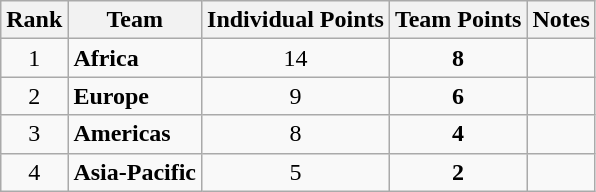<table class="wikitable sortable" style="text-align:center">
<tr>
<th>Rank</th>
<th>Team</th>
<th>Individual Points</th>
<th>Team Points</th>
<th>Notes</th>
</tr>
<tr>
<td>1</td>
<td align="left"><strong>Africa</strong></td>
<td>14</td>
<td><strong>8</strong></td>
<td></td>
</tr>
<tr>
<td>2</td>
<td align="left"><strong>Europe</strong></td>
<td>9</td>
<td><strong>6</strong></td>
<td></td>
</tr>
<tr>
<td>3</td>
<td align="left"><strong>Americas</strong></td>
<td>8</td>
<td><strong>4</strong></td>
<td></td>
</tr>
<tr>
<td>4</td>
<td align="left"><strong>Asia-Pacific</strong></td>
<td>5</td>
<td><strong>2</strong></td>
<td></td>
</tr>
</table>
